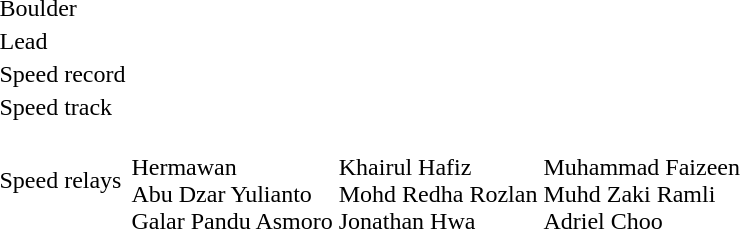<table>
<tr>
<td>Boulder</td>
<td></td>
<td></td>
<td></td>
</tr>
<tr>
<td>Lead</td>
<td></td>
<td></td>
<td></td>
</tr>
<tr>
<td>Speed record</td>
<td></td>
<td></td>
<td></td>
</tr>
<tr>
<td>Speed track</td>
<td></td>
<td></td>
<td></td>
</tr>
<tr>
<td>Speed relays</td>
<td><br>Hermawan<br>Abu Dzar Yulianto<br>Galar Pandu Asmoro</td>
<td><br>Khairul Hafiz<br>Mohd Redha Rozlan<br>Jonathan Hwa</td>
<td><br>Muhammad Faizeen<br>Muhd Zaki Ramli<br>Adriel Choo</td>
</tr>
</table>
